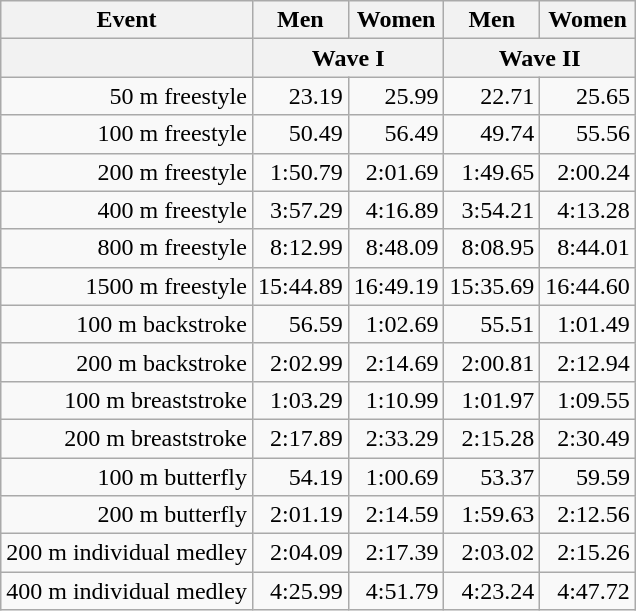<table class="wikitable" style="text-align:right">
<tr>
<th>Event</th>
<th>Men</th>
<th>Women</th>
<th>Men</th>
<th>Women</th>
</tr>
<tr>
<th></th>
<th colspan="2" style="text-align:center;">Wave I</th>
<th colspan="2" style="text-align:center;">Wave II</th>
</tr>
<tr>
<td>50 m freestyle</td>
<td>23.19</td>
<td>25.99</td>
<td>22.71</td>
<td>25.65</td>
</tr>
<tr>
<td>100 m freestyle</td>
<td>50.49</td>
<td>56.49</td>
<td>49.74</td>
<td>55.56</td>
</tr>
<tr>
<td>200 m freestyle</td>
<td>1:50.79</td>
<td>2:01.69</td>
<td>1:49.65</td>
<td>2:00.24</td>
</tr>
<tr>
<td>400 m freestyle</td>
<td>3:57.29</td>
<td>4:16.89</td>
<td>3:54.21</td>
<td>4:13.28</td>
</tr>
<tr>
<td>800 m freestyle</td>
<td>8:12.99</td>
<td>8:48.09</td>
<td>8:08.95</td>
<td>8:44.01</td>
</tr>
<tr>
<td>1500 m freestyle</td>
<td>15:44.89</td>
<td align="center">16:49.19</td>
<td>15:35.69</td>
<td>16:44.60</td>
</tr>
<tr>
<td>100 m backstroke</td>
<td>56.59</td>
<td>1:02.69</td>
<td>55.51</td>
<td>1:01.49</td>
</tr>
<tr>
<td>200 m backstroke</td>
<td>2:02.99</td>
<td>2:14.69</td>
<td>2:00.81</td>
<td>2:12.94</td>
</tr>
<tr>
<td>100 m breaststroke</td>
<td>1:03.29</td>
<td>1:10.99</td>
<td>1:01.97</td>
<td>1:09.55</td>
</tr>
<tr>
<td>200 m breaststroke</td>
<td>2:17.89</td>
<td>2:33.29</td>
<td>2:15.28</td>
<td>2:30.49</td>
</tr>
<tr>
<td>100 m butterfly</td>
<td>54.19</td>
<td>1:00.69</td>
<td>53.37</td>
<td>59.59</td>
</tr>
<tr>
<td>200 m butterfly</td>
<td>2:01.19</td>
<td>2:14.59</td>
<td>1:59.63</td>
<td>2:12.56</td>
</tr>
<tr>
<td>200 m individual medley</td>
<td>2:04.09</td>
<td>2:17.39</td>
<td>2:03.02</td>
<td>2:15.26</td>
</tr>
<tr>
<td>400 m individual medley</td>
<td>4:25.99</td>
<td>4:51.79</td>
<td>4:23.24</td>
<td>4:47.72</td>
</tr>
</table>
